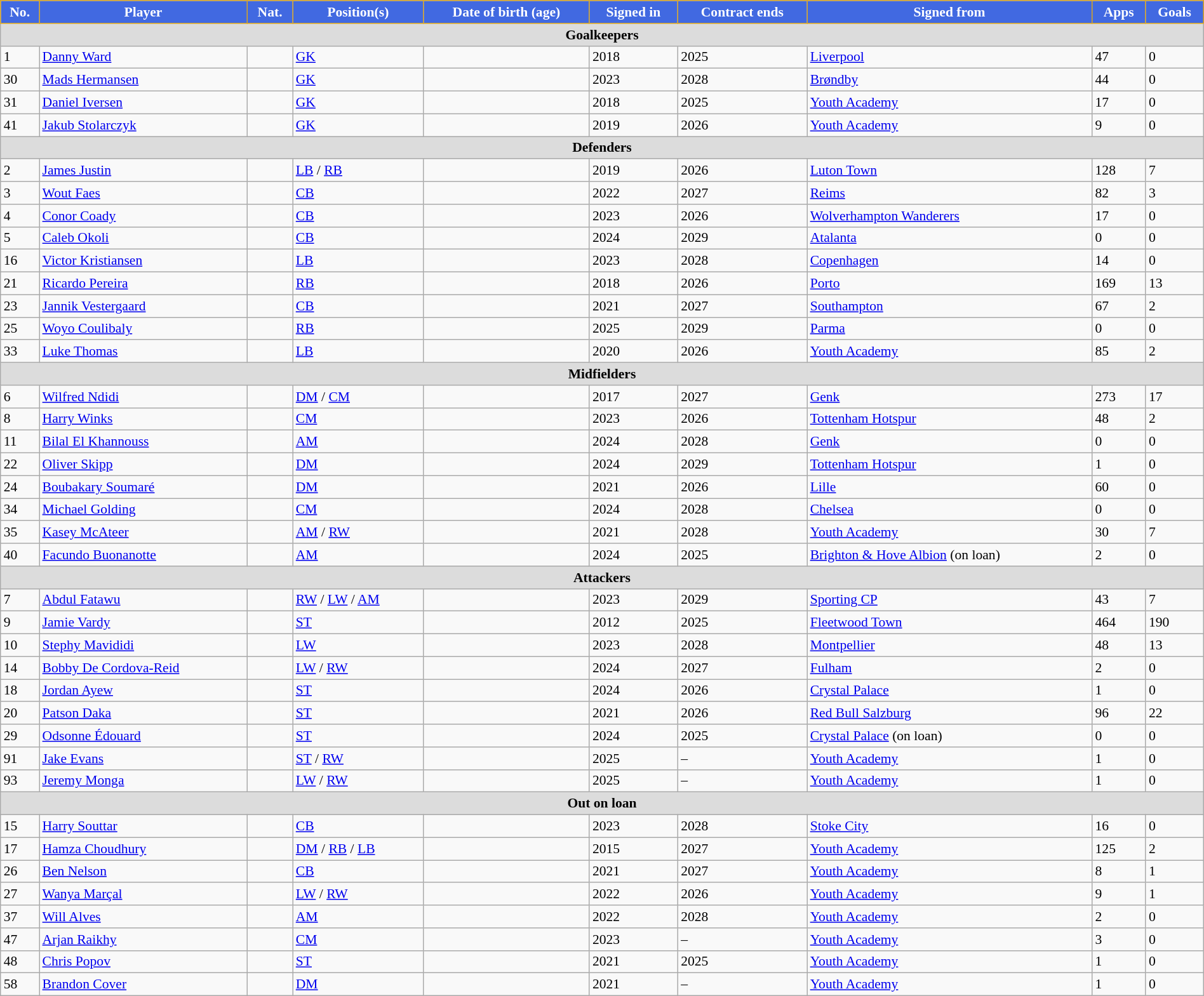<table class="wikitable sortable" style="text-align:left; font-size:90%; width:100%;">
<tr>
<th style="background:royalblue;color:white;border:1px solid goldenrod; text-align:center;">No.</th>
<th style="background:royalblue;color:white;border:1px solid goldenrod; text-align:center;">Player</th>
<th style="background:royalblue;color:white;border:1px solid goldenrod; text-align:center;">Nat.</th>
<th style="background:royalblue;color:white;border:1px solid goldenrod; text-align:center;">Position(s)</th>
<th style="background:royalblue;color:white;border:1px solid goldenrod; text-align:center;">Date of birth (age)</th>
<th style="background:royalblue;color:white;border:1px solid goldenrod; text-align:center;">Signed in</th>
<th style="background:royalblue;color:white;border:1px solid goldenrod; text-align:center;">Contract ends</th>
<th style="background:royalblue;color:white;border:1px solid goldenrod; text-align:center;">Signed from</th>
<th style="background:royalblue;color:white;border:1px solid goldenrod; text-align:center;">Apps</th>
<th style="background:royalblue;color:white;border:1px solid goldenrod; text-align:center;">Goals</th>
</tr>
<tr>
<th colspan=11 style="background:#dcdcdc; text-align:center;">Goalkeepers</th>
</tr>
<tr>
<td>1</td>
<td><a href='#'>Danny Ward</a></td>
<td></td>
<td><a href='#'>GK</a></td>
<td></td>
<td>2018</td>
<td>2025</td>
<td> <a href='#'>Liverpool</a></td>
<td>47</td>
<td>0</td>
</tr>
<tr>
<td>30</td>
<td><a href='#'>Mads Hermansen</a></td>
<td></td>
<td><a href='#'>GK</a></td>
<td></td>
<td>2023</td>
<td>2028</td>
<td> <a href='#'>Brøndby</a></td>
<td>44</td>
<td>0</td>
</tr>
<tr>
<td>31</td>
<td><a href='#'>Daniel Iversen</a></td>
<td></td>
<td><a href='#'>GK</a></td>
<td></td>
<td>2018</td>
<td>2025</td>
<td><a href='#'>Youth Academy</a></td>
<td>17</td>
<td>0</td>
</tr>
<tr>
<td>41</td>
<td><a href='#'>Jakub Stolarczyk</a></td>
<td></td>
<td><a href='#'>GK</a></td>
<td></td>
<td>2019</td>
<td>2026</td>
<td><a href='#'>Youth Academy</a></td>
<td>9</td>
<td>0</td>
</tr>
<tr>
<th colspan=11 style="background:#dcdcdc; text-align:center;">Defenders</th>
</tr>
<tr>
<td>2</td>
<td><a href='#'>James Justin</a></td>
<td></td>
<td><a href='#'>LB</a> / <a href='#'>RB</a></td>
<td></td>
<td>2019</td>
<td>2026</td>
<td> <a href='#'>Luton Town</a></td>
<td>128</td>
<td>7</td>
</tr>
<tr>
<td>3</td>
<td><a href='#'>Wout Faes</a></td>
<td></td>
<td><a href='#'>CB</a></td>
<td></td>
<td>2022</td>
<td>2027</td>
<td> <a href='#'>Reims</a></td>
<td>82</td>
<td>3</td>
</tr>
<tr>
<td>4</td>
<td><a href='#'>Conor Coady</a></td>
<td></td>
<td><a href='#'>CB</a></td>
<td></td>
<td>2023</td>
<td>2026</td>
<td> <a href='#'>Wolverhampton Wanderers</a></td>
<td>17</td>
<td>0</td>
</tr>
<tr>
<td>5</td>
<td><a href='#'>Caleb Okoli</a></td>
<td></td>
<td><a href='#'>CB</a></td>
<td></td>
<td>2024</td>
<td>2029</td>
<td> <a href='#'>Atalanta</a></td>
<td>0</td>
<td>0</td>
</tr>
<tr>
<td>16</td>
<td><a href='#'>Victor Kristiansen</a></td>
<td></td>
<td><a href='#'>LB</a></td>
<td></td>
<td>2023</td>
<td>2028</td>
<td> <a href='#'>Copenhagen</a></td>
<td>14</td>
<td>0</td>
</tr>
<tr>
<td>21</td>
<td><a href='#'>Ricardo Pereira</a></td>
<td></td>
<td><a href='#'>RB</a></td>
<td></td>
<td>2018</td>
<td>2026</td>
<td> <a href='#'>Porto</a></td>
<td>169</td>
<td>13</td>
</tr>
<tr>
<td>23</td>
<td><a href='#'>Jannik Vestergaard</a></td>
<td></td>
<td><a href='#'>CB</a></td>
<td></td>
<td>2021</td>
<td>2027</td>
<td> <a href='#'>Southampton</a></td>
<td>67</td>
<td>2</td>
</tr>
<tr>
<td>25</td>
<td><a href='#'>Woyo Coulibaly</a></td>
<td></td>
<td><a href='#'>RB</a></td>
<td></td>
<td>2025</td>
<td>2029</td>
<td> <a href='#'>Parma</a></td>
<td>0</td>
<td>0</td>
</tr>
<tr>
<td>33</td>
<td><a href='#'>Luke Thomas</a></td>
<td></td>
<td><a href='#'>LB</a></td>
<td></td>
<td>2020</td>
<td>2026</td>
<td><a href='#'>Youth Academy</a></td>
<td>85</td>
<td>2</td>
</tr>
<tr>
<th colspan=11 style="background:#dcdcdc; text-align:center;">Midfielders</th>
</tr>
<tr>
<td>6</td>
<td><a href='#'>Wilfred Ndidi</a></td>
<td></td>
<td><a href='#'>DM</a> / <a href='#'>CM</a></td>
<td></td>
<td>2017</td>
<td>2027</td>
<td> <a href='#'>Genk</a></td>
<td>273</td>
<td>17</td>
</tr>
<tr>
<td>8</td>
<td><a href='#'>Harry Winks</a></td>
<td></td>
<td><a href='#'>CM</a></td>
<td></td>
<td>2023</td>
<td>2026</td>
<td> <a href='#'>Tottenham Hotspur</a></td>
<td>48</td>
<td>2</td>
</tr>
<tr>
<td>11</td>
<td><a href='#'>Bilal El Khannouss</a></td>
<td></td>
<td><a href='#'>AM</a></td>
<td></td>
<td>2024</td>
<td>2028</td>
<td> <a href='#'>Genk</a></td>
<td>0</td>
<td>0</td>
</tr>
<tr>
<td>22</td>
<td><a href='#'>Oliver Skipp</a></td>
<td></td>
<td><a href='#'>DM</a></td>
<td></td>
<td>2024</td>
<td>2029</td>
<td> <a href='#'>Tottenham Hotspur</a></td>
<td>1</td>
<td>0</td>
</tr>
<tr>
<td>24</td>
<td><a href='#'>Boubakary Soumaré</a></td>
<td></td>
<td><a href='#'>DM</a></td>
<td></td>
<td>2021</td>
<td>2026</td>
<td> <a href='#'>Lille</a></td>
<td>60</td>
<td>0</td>
</tr>
<tr>
<td>34</td>
<td><a href='#'>Michael Golding</a></td>
<td></td>
<td><a href='#'>CM</a></td>
<td></td>
<td>2024</td>
<td>2028</td>
<td> <a href='#'>Chelsea</a></td>
<td>0</td>
<td>0</td>
</tr>
<tr>
<td>35</td>
<td><a href='#'>Kasey McAteer</a></td>
<td></td>
<td><a href='#'>AM</a> / <a href='#'>RW</a></td>
<td></td>
<td>2021</td>
<td>2028</td>
<td><a href='#'>Youth Academy</a></td>
<td>30</td>
<td>7</td>
</tr>
<tr>
<td>40</td>
<td><a href='#'>Facundo Buonanotte</a></td>
<td></td>
<td><a href='#'>AM</a></td>
<td></td>
<td>2024</td>
<td>2025</td>
<td> <a href='#'>Brighton & Hove Albion</a> (on loan)</td>
<td>2</td>
<td>0</td>
</tr>
<tr>
<th colspan=11 style="background:#dcdcdc; text-align:center;">Attackers</th>
</tr>
<tr>
<td>7</td>
<td><a href='#'>Abdul Fatawu</a></td>
<td></td>
<td><a href='#'>RW</a> / <a href='#'>LW</a> / <a href='#'>AM</a></td>
<td></td>
<td>2023</td>
<td>2029</td>
<td> <a href='#'>Sporting CP</a></td>
<td>43</td>
<td>7</td>
</tr>
<tr>
<td>9</td>
<td><a href='#'>Jamie Vardy</a></td>
<td></td>
<td><a href='#'>ST</a></td>
<td></td>
<td>2012</td>
<td>2025</td>
<td> <a href='#'>Fleetwood Town</a></td>
<td>464</td>
<td>190</td>
</tr>
<tr>
<td>10</td>
<td><a href='#'>Stephy Mavididi</a></td>
<td></td>
<td><a href='#'>LW</a></td>
<td></td>
<td>2023</td>
<td>2028</td>
<td> <a href='#'>Montpellier</a></td>
<td>48</td>
<td>13</td>
</tr>
<tr>
<td>14</td>
<td><a href='#'>Bobby De Cordova-Reid</a></td>
<td></td>
<td><a href='#'>LW</a> / <a href='#'>RW</a></td>
<td></td>
<td>2024</td>
<td>2027</td>
<td> <a href='#'>Fulham</a></td>
<td>2</td>
<td>0</td>
</tr>
<tr>
<td>18</td>
<td><a href='#'>Jordan Ayew</a></td>
<td></td>
<td><a href='#'>ST</a></td>
<td></td>
<td>2024</td>
<td>2026</td>
<td> <a href='#'>Crystal Palace</a></td>
<td>1</td>
<td>0</td>
</tr>
<tr>
<td>20</td>
<td><a href='#'>Patson Daka</a></td>
<td></td>
<td><a href='#'>ST</a></td>
<td></td>
<td>2021</td>
<td>2026</td>
<td> <a href='#'>Red Bull Salzburg</a></td>
<td>96</td>
<td>22</td>
</tr>
<tr>
<td>29</td>
<td><a href='#'>Odsonne Édouard</a></td>
<td></td>
<td><a href='#'>ST</a></td>
<td></td>
<td>2024</td>
<td>2025</td>
<td> <a href='#'>Crystal Palace</a> (on loan)</td>
<td>0</td>
<td>0</td>
</tr>
<tr>
<td>91</td>
<td><a href='#'>Jake Evans</a></td>
<td></td>
<td><a href='#'>ST</a> / <a href='#'>RW</a></td>
<td></td>
<td>2025</td>
<td>–</td>
<td><a href='#'>Youth Academy</a></td>
<td>1</td>
<td>0</td>
</tr>
<tr>
<td>93</td>
<td><a href='#'>Jeremy Monga</a></td>
<td></td>
<td><a href='#'>LW</a> / <a href='#'>RW</a></td>
<td></td>
<td>2025</td>
<td>–</td>
<td><a href='#'>Youth Academy</a></td>
<td>1</td>
<td>0</td>
</tr>
<tr>
<th colspan=11 style="background:#dcdcdc; text-align:center;">Out on loan</th>
</tr>
<tr>
<td>15</td>
<td><a href='#'>Harry Souttar</a></td>
<td></td>
<td><a href='#'>CB</a></td>
<td></td>
<td>2023</td>
<td>2028</td>
<td> <a href='#'>Stoke City</a></td>
<td>16</td>
<td>0</td>
</tr>
<tr>
<td>17</td>
<td><a href='#'>Hamza Choudhury</a></td>
<td></td>
<td><a href='#'>DM</a> / <a href='#'>RB</a> / <a href='#'>LB</a></td>
<td></td>
<td>2015</td>
<td>2027</td>
<td><a href='#'>Youth Academy</a></td>
<td>125</td>
<td>2</td>
</tr>
<tr>
<td>26</td>
<td><a href='#'>Ben Nelson</a></td>
<td></td>
<td><a href='#'>CB</a></td>
<td></td>
<td>2021</td>
<td>2027</td>
<td><a href='#'>Youth Academy</a></td>
<td>8</td>
<td>1</td>
</tr>
<tr>
<td>27</td>
<td><a href='#'>Wanya Marçal</a></td>
<td></td>
<td><a href='#'>LW</a> / <a href='#'>RW</a></td>
<td></td>
<td>2022</td>
<td>2026</td>
<td><a href='#'>Youth Academy</a></td>
<td>9</td>
<td>1</td>
</tr>
<tr>
<td>37</td>
<td><a href='#'>Will Alves</a></td>
<td></td>
<td><a href='#'>AM</a></td>
<td></td>
<td>2022</td>
<td>2028</td>
<td><a href='#'>Youth Academy</a></td>
<td>2</td>
<td>0</td>
</tr>
<tr>
<td>47</td>
<td><a href='#'>Arjan Raikhy</a></td>
<td></td>
<td><a href='#'>CM</a></td>
<td></td>
<td>2023</td>
<td>–</td>
<td><a href='#'>Youth Academy</a></td>
<td>3</td>
<td>0</td>
</tr>
<tr>
<td>48</td>
<td><a href='#'>Chris Popov</a></td>
<td></td>
<td><a href='#'>ST</a></td>
<td></td>
<td>2021</td>
<td>2025</td>
<td><a href='#'>Youth Academy</a></td>
<td>1</td>
<td>0</td>
</tr>
<tr>
<td>58</td>
<td><a href='#'>Brandon Cover</a></td>
<td></td>
<td><a href='#'>DM</a></td>
<td></td>
<td>2021</td>
<td>–</td>
<td><a href='#'>Youth Academy</a></td>
<td>1</td>
<td>0</td>
</tr>
</table>
